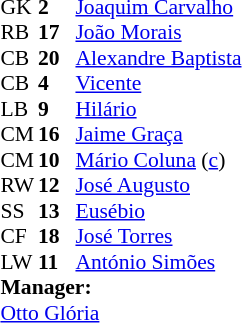<table style="font-size:90%; margin:0.2em auto;" cellspacing="0" cellpadding="0">
<tr>
<th width="25"></th>
<th width="25"></th>
</tr>
<tr>
<td>GK</td>
<td><strong>2</strong></td>
<td><a href='#'>Joaquim Carvalho</a></td>
</tr>
<tr>
<td>RB</td>
<td><strong>17</strong></td>
<td><a href='#'>João Morais</a></td>
</tr>
<tr>
<td>CB</td>
<td><strong>20</strong></td>
<td><a href='#'>Alexandre Baptista</a></td>
</tr>
<tr>
<td>CB</td>
<td><strong>4</strong></td>
<td><a href='#'>Vicente</a></td>
</tr>
<tr>
<td>LB</td>
<td><strong>9</strong></td>
<td><a href='#'>Hilário</a></td>
</tr>
<tr>
<td>CM</td>
<td><strong>16</strong></td>
<td><a href='#'>Jaime Graça</a></td>
</tr>
<tr>
<td>CM</td>
<td><strong>10</strong></td>
<td><a href='#'>Mário Coluna</a> (<a href='#'>c</a>)</td>
</tr>
<tr>
<td>RW</td>
<td><strong>12</strong></td>
<td><a href='#'>José Augusto</a></td>
</tr>
<tr>
<td>SS</td>
<td><strong>13</strong></td>
<td><a href='#'>Eusébio</a></td>
</tr>
<tr>
<td>CF</td>
<td><strong>18</strong></td>
<td><a href='#'>José Torres</a></td>
</tr>
<tr>
<td>LW</td>
<td><strong>11</strong></td>
<td><a href='#'>António Simões</a></td>
</tr>
<tr>
<td colspan="3"><strong>Manager:</strong></td>
</tr>
<tr>
<td colspan="3"> <a href='#'>Otto Glória</a></td>
</tr>
</table>
